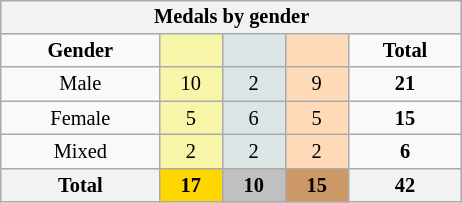<table class="wikitable" style="font-size:85%;float:right;clear:right;min-width:308px;">
<tr style="background:#efefef;">
<th colspan=5>Medals by gender</th>
</tr>
<tr align=center>
<td><strong>Gender</strong></td>
<td bgcolor=#f7f6a8></td>
<td bgcolor=#dce5e5></td>
<td bgcolor=#ffdab9></td>
<td><strong>Total</strong></td>
</tr>
<tr align=center>
<td>Male</td>
<td style="background:#F7F6A8;">10</td>
<td style="background:#DCE5E5;">2</td>
<td style="background:#FFDAB9;">9</td>
<td><strong>21</strong></td>
</tr>
<tr align=center>
<td>Female</td>
<td style="background:#F7F6A8;">5</td>
<td style="background:#DCE5E5;">6</td>
<td style="background:#FFDAB9;">5</td>
<td><strong>15</strong></td>
</tr>
<tr align=center>
<td>Mixed</td>
<td style="background:#F7F6A8;">2</td>
<td style="background:#DCE5E5;">2</td>
<td style="background:#FFDAB9;">2</td>
<td><strong>6</strong></td>
</tr>
<tr align=center>
<th>Total</th>
<th style="background:gold;">17</th>
<th style="background:silver;">10</th>
<th style="background:#c96;">15</th>
<th>42</th>
</tr>
</table>
